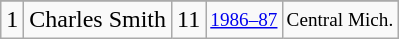<table class="wikitable">
<tr>
</tr>
<tr>
<td>1</td>
<td>Charles Smith</td>
<td>11</td>
<td style="font-size:80%;"><a href='#'>1986–87</a></td>
<td style="font-size:80%;">Central Mich.</td>
</tr>
</table>
